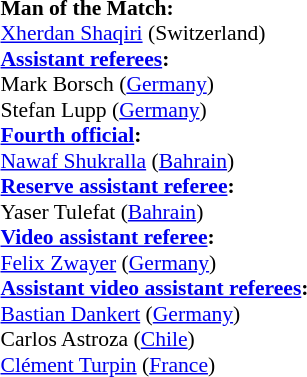<table style="width:100%; font-size:90%;">
<tr>
<td><br><strong>Man of the Match:</strong>
<br><a href='#'>Xherdan Shaqiri</a> (Switzerland)<br><strong><a href='#'>Assistant referees</a>:</strong>
<br>Mark Borsch (<a href='#'>Germany</a>)
<br>Stefan Lupp (<a href='#'>Germany</a>)
<br><strong><a href='#'>Fourth official</a>:</strong>
<br><a href='#'>Nawaf Shukralla</a> (<a href='#'>Bahrain</a>)
<br><strong><a href='#'>Reserve assistant referee</a>:</strong>
<br>Yaser Tulefat (<a href='#'>Bahrain</a>)
<br><strong><a href='#'>Video assistant referee</a>:</strong>
<br><a href='#'>Felix Zwayer</a> (<a href='#'>Germany</a>)
<br><strong><a href='#'>Assistant video assistant referees</a>:</strong>
<br><a href='#'>Bastian Dankert</a> (<a href='#'>Germany</a>)
<br>Carlos Astroza (<a href='#'>Chile</a>)
<br><a href='#'>Clément Turpin</a> (<a href='#'>France</a>)</td>
</tr>
</table>
